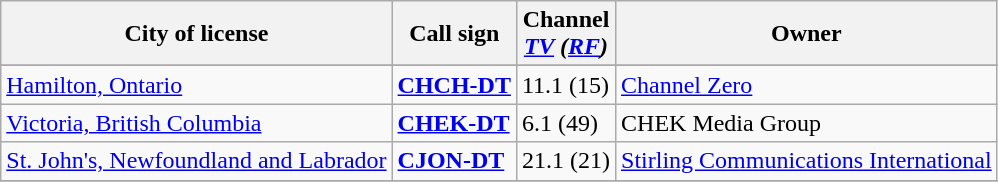<table class="wikitable">
<tr>
<th>City of license</th>
<th>Call sign</th>
<th>Channel<br><em><a href='#'>TV</a> (<a href='#'>RF</a>)</em></th>
<th>Owner</th>
</tr>
<tr style="vertical-align: top; text-align: left;">
</tr>
<tr>
<td><a href='#'>Hamilton, Ontario</a></td>
<td><strong><a href='#'>CHCH-DT</a></strong></td>
<td>11.1 (15)</td>
<td><a href='#'>Channel Zero</a></td>
</tr>
<tr>
<td><a href='#'>Victoria, British Columbia</a></td>
<td><strong><a href='#'>CHEK-DT</a></strong></td>
<td>6.1 (49)</td>
<td>CHEK Media Group</td>
</tr>
<tr>
<td><a href='#'>St. John's, Newfoundland and Labrador</a></td>
<td><strong><a href='#'>CJON-DT</a></strong></td>
<td>21.1 (21)</td>
<td><a href='#'>Stirling Communications International</a></td>
</tr>
<tr>
</tr>
</table>
